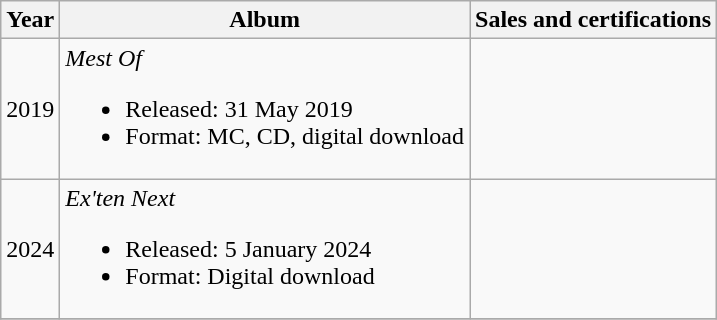<table class="wikitable">
<tr>
<th>Year</th>
<th>Album</th>
<th>Sales and certifications</th>
</tr>
<tr>
<td>2019</td>
<td><em>Mest Of</em><br><ul><li>Released: 31 May 2019</li><li>Format: MC, CD, digital download</li></ul></td>
<td></td>
</tr>
<tr>
<td>2024</td>
<td><em>Ex'ten Next</em><br><ul><li>Released: 5 January 2024</li><li>Format: Digital download</li></ul></td>
<td></td>
</tr>
<tr>
</tr>
</table>
